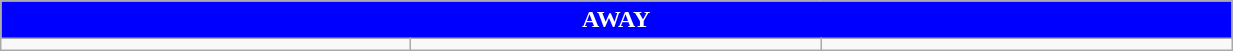<table class="wikitable collapsible collapsed" style="width:65%">
<tr>
<th colspan=5 style="color:white; background:blue">AWAY</th>
</tr>
<tr>
<td></td>
<td></td>
<td></td>
</tr>
</table>
